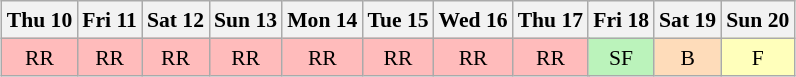<table class="wikitable" style="margin:0.5em auto; font-size:90%; line-height:1.25em;text-align:center">
<tr>
<th>Thu 10</th>
<th>Fri 11</th>
<th>Sat 12</th>
<th>Sun 13</th>
<th>Mon 14</th>
<th>Tue 15</th>
<th>Wed 16</th>
<th colspan="2">Thu 17</th>
<th>Fri 18</th>
<th>Sat 19</th>
<th>Sun 20</th>
</tr>
<tr>
<td style="background-color:#FFBBBB">RR</td>
<td style="background-color:#FFBBBB">RR</td>
<td style="background-color:#FFBBBB">RR</td>
<td style="background-color:#FFBBBB">RR</td>
<td style="background-color:#FFBBBB">RR</td>
<td style="background-color:#FFBBBB">RR</td>
<td style="background-color:#FFBBBB">RR</td>
<td style="background-color:#FFBBBB" colspan="2">RR</td>
<td style="background-color:#BBF3BB">SF</td>
<td style="background-color:#FEDCBA">B</td>
<td style="background-color:#FFFFBB">F</td>
</tr>
</table>
